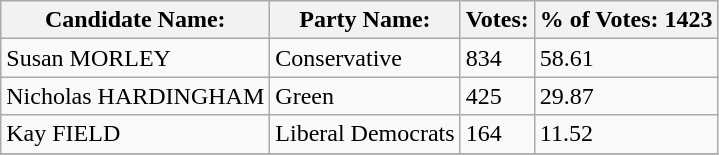<table class="wikitable">
<tr>
<th>Candidate Name:</th>
<th>Party Name:</th>
<th>Votes:</th>
<th>% of Votes: 1423</th>
</tr>
<tr>
<td>Susan MORLEY</td>
<td>Conservative</td>
<td>834</td>
<td>58.61</td>
</tr>
<tr>
<td>Nicholas HARDINGHAM</td>
<td>Green</td>
<td>425</td>
<td>29.87</td>
</tr>
<tr>
<td>Kay FIELD</td>
<td>Liberal Democrats</td>
<td>164</td>
<td>11.52</td>
</tr>
<tr>
</tr>
</table>
